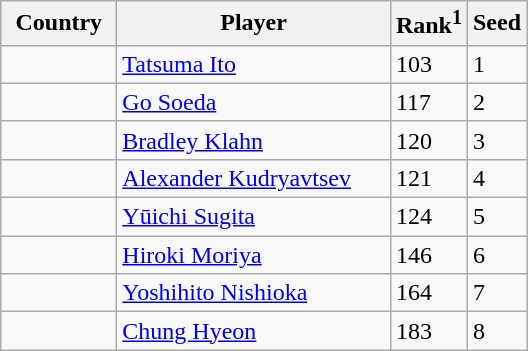<table class="sortable wikitable">
<tr>
<th width="70">Country</th>
<th width="175">Player</th>
<th>Rank<sup>1</sup></th>
<th>Seed</th>
</tr>
<tr>
<td></td>
<td><a href='#'>Tatsuma Ito</a></td>
<td>103</td>
<td>1</td>
</tr>
<tr>
<td></td>
<td><a href='#'>Go Soeda</a></td>
<td>117</td>
<td>2</td>
</tr>
<tr>
<td></td>
<td><a href='#'>Bradley Klahn</a></td>
<td>120</td>
<td>3</td>
</tr>
<tr>
<td></td>
<td><a href='#'>Alexander Kudryavtsev</a></td>
<td>121</td>
<td>4</td>
</tr>
<tr>
<td></td>
<td><a href='#'>Yūichi Sugita</a></td>
<td>124</td>
<td>5</td>
</tr>
<tr>
<td></td>
<td><a href='#'>Hiroki Moriya</a></td>
<td>146</td>
<td>6</td>
</tr>
<tr>
<td></td>
<td><a href='#'>Yoshihito Nishioka</a></td>
<td>164</td>
<td>7</td>
</tr>
<tr>
<td></td>
<td><a href='#'>Chung Hyeon</a></td>
<td>183</td>
<td>8</td>
</tr>
</table>
